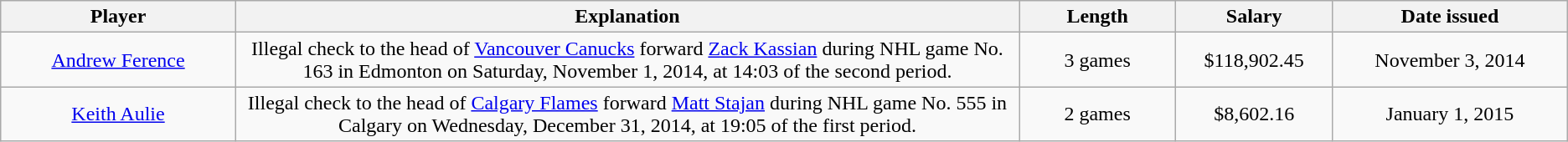<table class="wikitable" style="text-align:center;">
<tr>
<th style="width:15%;">Player</th>
<th style="width:50%;">Explanation</th>
<th style="width:10%;">Length</th>
<th style="width:10%;">Salary</th>
<th style="width:15%;">Date issued</th>
</tr>
<tr>
<td><a href='#'>Andrew Ference</a></td>
<td>Illegal check to the head of <a href='#'>Vancouver Canucks</a> forward <a href='#'>Zack Kassian</a> during NHL game No. 163 in Edmonton on Saturday, November 1, 2014, at 14:03 of the second period.</td>
<td>3 games</td>
<td>$118,902.45</td>
<td>November 3, 2014</td>
</tr>
<tr>
<td><a href='#'>Keith Aulie</a></td>
<td>Illegal check to the head of <a href='#'>Calgary Flames</a> forward <a href='#'>Matt Stajan</a> during NHL game No. 555 in Calgary on Wednesday, December 31, 2014, at 19:05 of the first period.</td>
<td>2 games</td>
<td>$8,602.16</td>
<td>January 1, 2015</td>
</tr>
</table>
